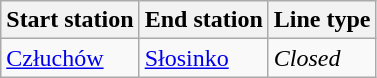<table class="wikitable">
<tr>
<th>Start station</th>
<th>End station</th>
<th>Line type</th>
</tr>
<tr>
<td><a href='#'>Człuchów</a></td>
<td><a href='#'>Słosinko</a></td>
<td><em>Closed</em></td>
</tr>
</table>
